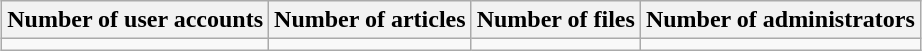<table class="wikitable" style="text-align:center;margin: auto;">
<tr>
<th>Number of user accounts</th>
<th>Number of articles</th>
<th>Number of files</th>
<th>Number of administrators</th>
</tr>
<tr>
<td></td>
<td></td>
<td></td>
<td></td>
</tr>
</table>
